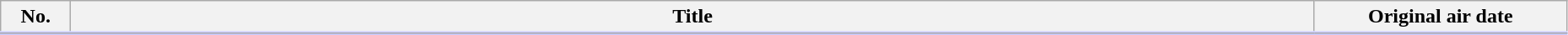<table class="wikitable" style="width:98%; background:#FFF;">
<tr style="border-bottom: 3px solid #CCF;">
<th style="width:3em;">No.</th>
<th>Title</th>
<th style="width:12em;">Original air date</th>
</tr>
<tr>
</tr>
</table>
